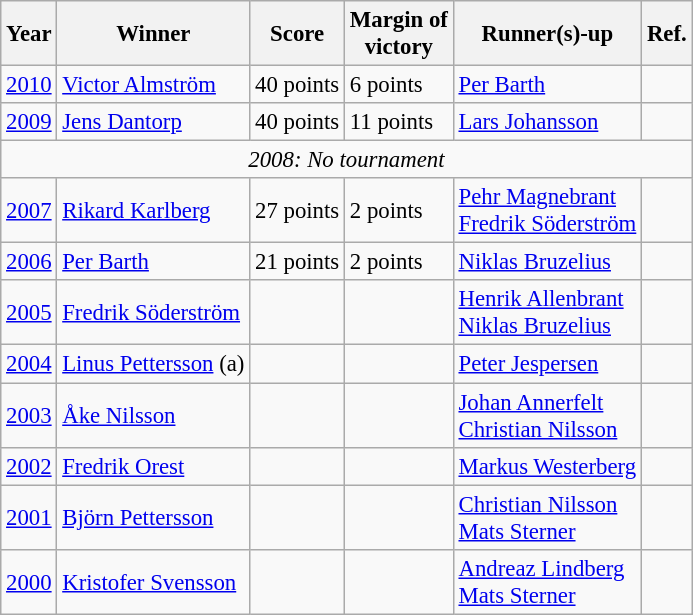<table class="wikitable" style="font-size:95%;">
<tr>
<th>Year</th>
<th>Winner</th>
<th>Score</th>
<th>Margin of<br>victory</th>
<th>Runner(s)-up</th>
<th>Ref.</th>
</tr>
<tr>
<td><a href='#'>2010</a></td>
<td> <a href='#'>Victor Almström</a></td>
<td align=center>40 points</td>
<td>6 points</td>
<td> <a href='#'>Per Barth</a></td>
<td></td>
</tr>
<tr>
<td><a href='#'>2009</a></td>
<td> <a href='#'>Jens Dantorp</a></td>
<td align=center>40 points</td>
<td>11 points</td>
<td> <a href='#'>Lars Johansson</a></td>
<td></td>
</tr>
<tr>
<td colspan=6 align=center><em>2008: No tournament</em></td>
</tr>
<tr>
<td><a href='#'>2007</a></td>
<td> <a href='#'>Rikard Karlberg</a></td>
<td align=center>27 points</td>
<td>2 points</td>
<td> <a href='#'>Pehr Magnebrant</a><br> <a href='#'>Fredrik Söderström</a></td>
<td></td>
</tr>
<tr>
<td><a href='#'>2006</a></td>
<td> <a href='#'>Per Barth</a></td>
<td align=center>21 points</td>
<td>2 points</td>
<td> <a href='#'>Niklas Bruzelius</a></td>
<td></td>
</tr>
<tr>
<td><a href='#'>2005</a></td>
<td> <a href='#'>Fredrik Söderström</a></td>
<td></td>
<td></td>
<td> <a href='#'>Henrik Allenbrant</a><br> <a href='#'>Niklas Bruzelius</a></td>
<td></td>
</tr>
<tr>
<td><a href='#'>2004</a></td>
<td> <a href='#'>Linus Pettersson</a> (a)</td>
<td></td>
<td></td>
<td> <a href='#'>Peter Jespersen</a></td>
<td></td>
</tr>
<tr>
<td><a href='#'>2003</a></td>
<td> <a href='#'>Åke Nilsson</a></td>
<td></td>
<td></td>
<td> <a href='#'>Johan Annerfelt</a><br> <a href='#'>Christian Nilsson</a></td>
<td></td>
</tr>
<tr>
<td><a href='#'>2002</a></td>
<td> <a href='#'>Fredrik Orest</a></td>
<td></td>
<td></td>
<td> <a href='#'>Markus Westerberg</a></td>
<td></td>
</tr>
<tr>
<td><a href='#'>2001</a></td>
<td> <a href='#'>Björn Pettersson</a></td>
<td></td>
<td></td>
<td> <a href='#'>Christian Nilsson</a><br> <a href='#'>Mats Sterner</a></td>
<td></td>
</tr>
<tr>
<td><a href='#'>2000</a></td>
<td> <a href='#'>Kristofer Svensson</a></td>
<td></td>
<td></td>
<td> <a href='#'>Andreaz Lindberg</a><br> <a href='#'>Mats Sterner</a></td>
<td></td>
</tr>
</table>
